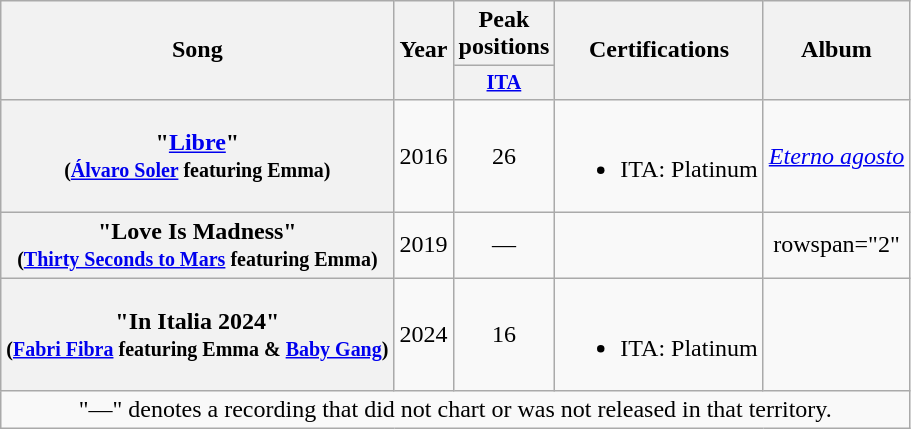<table class="wikitable plainrowheaders" style="text-align:center">
<tr>
<th rowspan="2">Song</th>
<th rowspan="2">Year</th>
<th colspan="1">Peak positions</th>
<th rowspan="2">Certifications</th>
<th rowspan="2">Album</th>
</tr>
<tr>
<th style="width:3em;font-size:85%"><a href='#'>ITA</a><br></th>
</tr>
<tr>
<th scope="row">"<a href='#'>Libre</a>"<br><small>(<a href='#'>Álvaro Soler</a> featuring Emma)</small></th>
<td>2016</td>
<td>26</td>
<td><br><ul><li>ITA: Platinum</li></ul></td>
<td><em><a href='#'>Eterno agosto</a></em></td>
</tr>
<tr>
<th scope="row">"Love Is Madness"<br><small>(<a href='#'>Thirty Seconds to Mars</a> featuring Emma)</small></th>
<td>2019</td>
<td>—</td>
<td></td>
<td>rowspan="2" </td>
</tr>
<tr>
<th scope="row">"In Italia 2024"<br><small>(<a href='#'>Fabri Fibra</a> featuring Emma & <a href='#'>Baby Gang</a>)</small></th>
<td>2024</td>
<td>16</td>
<td><br><ul><li>ITA: Platinum</li></ul></td>
</tr>
<tr>
<td colspan="5">"—" denotes a recording that did not chart or was not released in that territory.</td>
</tr>
</table>
